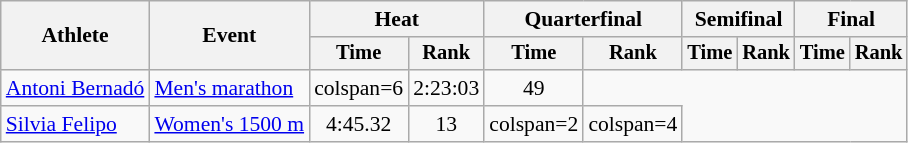<table class=wikitable style=font-size:90%;text-align:center>
<tr>
<th rowspan=2>Athlete</th>
<th rowspan=2>Event</th>
<th colspan=2>Heat</th>
<th colspan=2>Quarterfinal</th>
<th colspan=2>Semifinal</th>
<th colspan=2>Final</th>
</tr>
<tr style=font-size:95%>
<th>Time</th>
<th>Rank</th>
<th>Time</th>
<th>Rank</th>
<th>Time</th>
<th>Rank</th>
<th>Time</th>
<th>Rank</th>
</tr>
<tr>
<td align=left><a href='#'>Antoni Bernadó</a></td>
<td align=left><a href='#'>Men's marathon</a></td>
<td>colspan=6 </td>
<td>2:23:03</td>
<td>49</td>
</tr>
<tr>
<td align=left><a href='#'>Silvia Felipo</a></td>
<td align=left><a href='#'>Women's 1500 m</a></td>
<td>4:45.32</td>
<td>13</td>
<td>colspan=2 </td>
<td>colspan=4 </td>
</tr>
</table>
